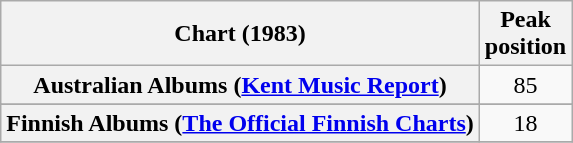<table class="wikitable sortable plainrowheaders" style="text-align:center">
<tr>
<th scope="col">Chart (1983)</th>
<th scope="col">Peak<br>position</th>
</tr>
<tr>
<th scope="row">Australian Albums (<a href='#'>Kent Music Report</a>)</th>
<td align="center">85</td>
</tr>
<tr>
</tr>
<tr>
<th scope="row">Finnish Albums (<a href='#'>The Official Finnish Charts</a>)</th>
<td align="center">18</td>
</tr>
<tr>
</tr>
</table>
